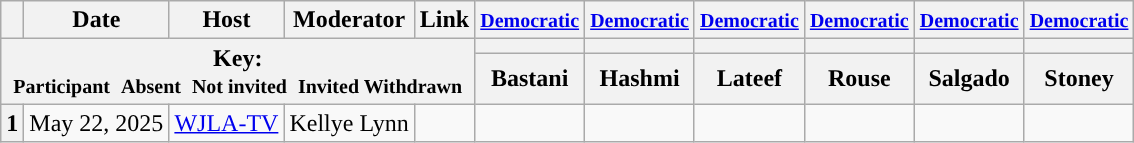<table class="wikitable" style="text-align:center;">
<tr>
<th scope="col"></th>
<th scope="col">Date</th>
<th scope="col">Host</th>
<th scope="col">Moderator</th>
<th scope="col">Link</th>
<th scope="col"><small><a href='#'>Democratic</a></small></th>
<th scope="col"><small><a href='#'>Democratic</a></small></th>
<th scope="col"><small><a href='#'>Democratic</a></small></th>
<th scope="col"><small><a href='#'>Democratic</a></small></th>
<th scope="col"><small><a href='#'>Democratic</a></small></th>
<th scope="col"><small><a href='#'>Democratic</a></small></th>
</tr>
<tr>
<th colspan="5" rowspan="2">Key:<br> <small>Participant </small>  <small>Absent </small>  <small>Not invited </small>  <small>Invited  Withdrawn</small></th>
<th scope="col" style="background:"></th>
<th scope="col" style="background:"></th>
<th scope="col" style="background:"></th>
<th scope="col" style="background:"></th>
<th scope="col" style="background:"></th>
<th scope="col" style="background:"></th>
</tr>
<tr>
<th scope="col">Bastani</th>
<th scope="col">Hashmi</th>
<th scope="col">Lateef</th>
<th scope="col">Rouse</th>
<th scope="col">Salgado</th>
<th scope="col">Stoney</th>
</tr>
<tr>
<th>1</th>
<td style="white-space:nowrap;">May 22, 2025</td>
<td style="white-space:nowrap;"><a href='#'>WJLA-TV</a></td>
<td style="white-space:nowrap;">Kellye Lynn</td>
<td style="white-space:nowrap;"></td>
<td></td>
<td></td>
<td></td>
<td></td>
<td></td>
<td></td>
</tr>
</table>
